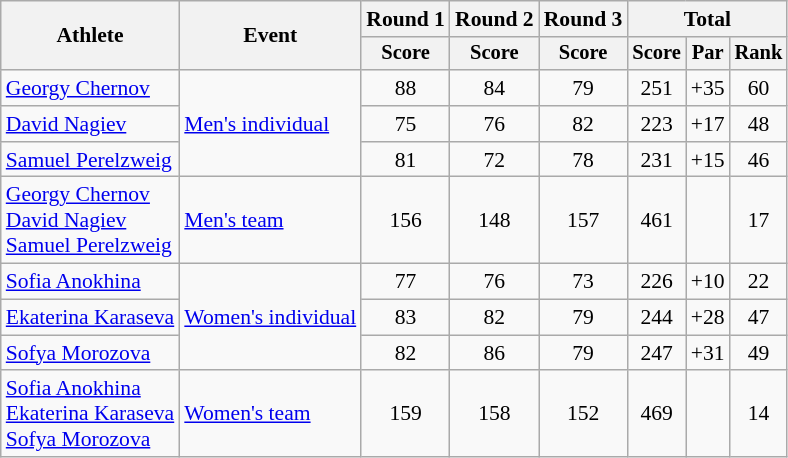<table class="wikitable" style="text-align:center; font-size:90%">
<tr>
<th rowspan=2>Athlete</th>
<th rowspan=2>Event</th>
<th>Round 1</th>
<th>Round 2</th>
<th>Round 3</th>
<th colspan=3>Total</th>
</tr>
<tr style="font-size:95%">
<th>Score</th>
<th>Score</th>
<th>Score</th>
<th>Score</th>
<th>Par</th>
<th>Rank</th>
</tr>
<tr>
<td align=left><a href='#'>Georgy Chernov</a></td>
<td align=left rowspan=3><a href='#'>Men's individual</a></td>
<td>88</td>
<td>84</td>
<td>79</td>
<td>251</td>
<td>+35</td>
<td>60</td>
</tr>
<tr>
<td align=left><a href='#'>David Nagiev</a></td>
<td>75</td>
<td>76</td>
<td>82</td>
<td>223</td>
<td>+17</td>
<td>48</td>
</tr>
<tr>
<td align=left><a href='#'>Samuel Perelzweig</a></td>
<td>81</td>
<td>72</td>
<td>78</td>
<td>231</td>
<td>+15</td>
<td>46</td>
</tr>
<tr>
<td align=left><a href='#'>Georgy Chernov</a><br><a href='#'>David Nagiev</a><br><a href='#'>Samuel Perelzweig</a></td>
<td align=left><a href='#'>Men's team</a></td>
<td>156</td>
<td>148</td>
<td>157</td>
<td>461</td>
<td></td>
<td>17</td>
</tr>
<tr>
<td align=left><a href='#'>Sofia Anokhina</a></td>
<td align=left rowspan=3><a href='#'>Women's individual</a></td>
<td>77</td>
<td>76</td>
<td>73</td>
<td>226</td>
<td>+10</td>
<td>22</td>
</tr>
<tr>
<td align=left><a href='#'>Ekaterina Karaseva</a></td>
<td>83</td>
<td>82</td>
<td>79</td>
<td>244</td>
<td>+28</td>
<td>47</td>
</tr>
<tr>
<td align=left><a href='#'>Sofya Morozova</a></td>
<td>82</td>
<td>86</td>
<td>79</td>
<td>247</td>
<td>+31</td>
<td>49</td>
</tr>
<tr>
<td align=left><a href='#'>Sofia Anokhina</a><br><a href='#'>Ekaterina Karaseva</a><br><a href='#'>Sofya Morozova</a></td>
<td align=left><a href='#'>Women's team</a></td>
<td>159</td>
<td>158</td>
<td>152</td>
<td>469</td>
<td></td>
<td>14</td>
</tr>
</table>
